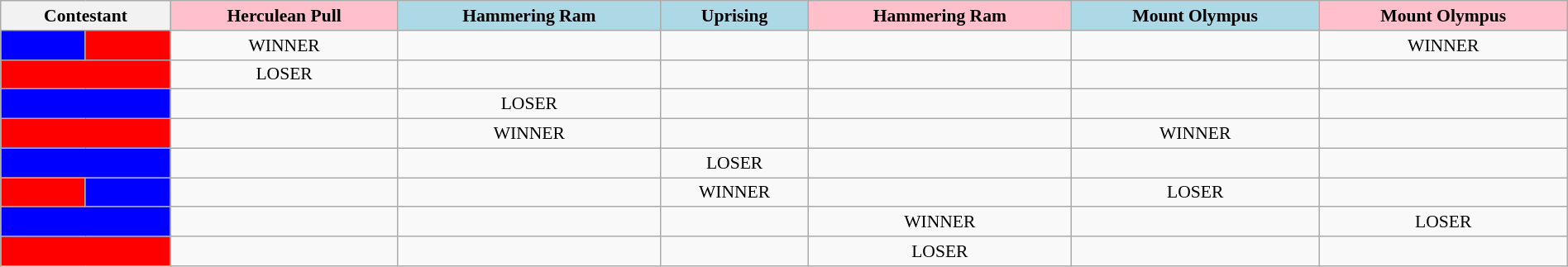<table class="wikitable" style="text-align:center; font-size:90%; width:100%">
<tr>
<th colspan="2">Contestant</th>
<th style="background:pink;">Herculean Pull</th>
<th style="background:lightblue;">Hammering Ram</th>
<th style="background:lightblue;">Uprising</th>
<th style="background:pink;">Hammering Ram</th>
<th style="background:lightblue;">Mount Olympus</th>
<th style="background:pink;">Mount Olympus</th>
</tr>
<tr>
<td style="background:blue;"></td>
<td style="background:red;"></td>
<td>WINNER</td>
<td></td>
<td></td>
<td></td>
<td></td>
<td>WINNER</td>
</tr>
<tr>
<td style="background:red;" colspan="2"></td>
<td>LOSER</td>
<td></td>
<td></td>
<td></td>
<td></td>
<td></td>
</tr>
<tr>
<td style="background:blue;" colspan="2"></td>
<td></td>
<td>LOSER</td>
<td></td>
<td></td>
<td></td>
<td></td>
</tr>
<tr>
<td style="background:red;" colspan="2"></td>
<td></td>
<td>WINNER</td>
<td></td>
<td></td>
<td>WINNER</td>
<td></td>
</tr>
<tr>
<td style="background:blue;" colspan="2"></td>
<td></td>
<td></td>
<td>LOSER</td>
<td></td>
<td></td>
<td></td>
</tr>
<tr>
<td style="background:red;"></td>
<td style="background:blue;"></td>
<td></td>
<td></td>
<td>WINNER</td>
<td></td>
<td>LOSER</td>
<td></td>
</tr>
<tr>
<td style="background:blue;" colspan="2"></td>
<td></td>
<td></td>
<td></td>
<td>WINNER</td>
<td></td>
<td>LOSER</td>
</tr>
<tr>
<td style="background:red;" colspan="2"></td>
<td></td>
<td></td>
<td></td>
<td>LOSER</td>
<td></td>
<td></td>
</tr>
</table>
